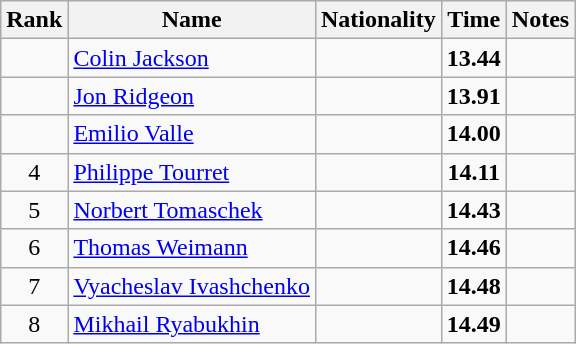<table class="wikitable sortable" style="text-align:center">
<tr>
<th>Rank</th>
<th>Name</th>
<th>Nationality</th>
<th>Time</th>
<th>Notes</th>
</tr>
<tr>
<td></td>
<td align=left><a href='#'>Colin Jackson</a></td>
<td align=left></td>
<td><strong>13.44</strong></td>
<td></td>
</tr>
<tr>
<td></td>
<td align=left><a href='#'>Jon Ridgeon</a></td>
<td align=left></td>
<td><strong>13.91</strong></td>
<td></td>
</tr>
<tr>
<td></td>
<td align=left><a href='#'>Emilio Valle</a></td>
<td align=left></td>
<td><strong>14.00</strong></td>
<td></td>
</tr>
<tr>
<td>4</td>
<td align=left><a href='#'>Philippe Tourret</a></td>
<td align=left></td>
<td><strong>14.11</strong></td>
<td></td>
</tr>
<tr>
<td>5</td>
<td align=left><a href='#'>Norbert Tomaschek</a></td>
<td align=left></td>
<td><strong>14.43</strong></td>
<td></td>
</tr>
<tr>
<td>6</td>
<td align=left><a href='#'>Thomas Weimann</a></td>
<td align=left></td>
<td><strong>14.46</strong></td>
<td></td>
</tr>
<tr>
<td>7</td>
<td align=left><a href='#'>Vyacheslav Ivashchenko</a></td>
<td align=left></td>
<td><strong>14.48</strong></td>
<td></td>
</tr>
<tr>
<td>8</td>
<td align=left><a href='#'>Mikhail Ryabukhin</a></td>
<td align=left></td>
<td><strong>14.49</strong></td>
<td></td>
</tr>
</table>
